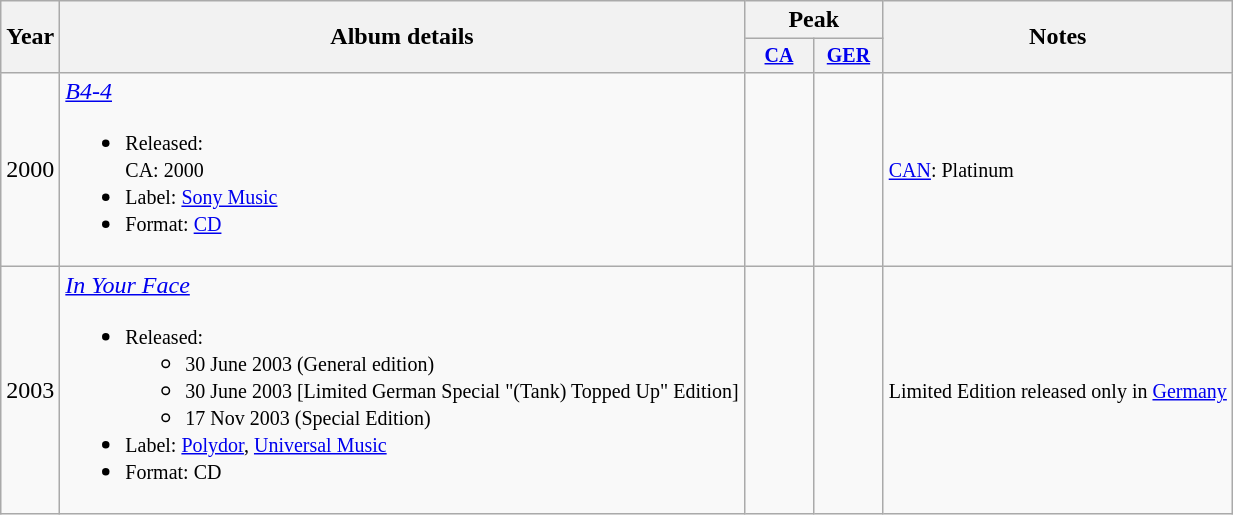<table class="wikitable">
<tr>
<th rowspan="2">Year</th>
<th rowspan="2">Album details</th>
<th colspan="2">Peak</th>
<th rowspan="2">Notes</th>
</tr>
<tr style="font-size:smaller;">
<th width="40"><a href='#'>CA</a></th>
<th width="40"><a href='#'>GER</a></th>
</tr>
<tr>
<td>2000</td>
<td><em><a href='#'>B4-4</a></em><br><ul><li><small>Released:<br>CA: 2000</small></li><li><small>Label: <a href='#'>Sony Music</a></small></li><li><small>Format: <a href='#'>CD</a></small></li></ul></td>
<td align="center"></td>
<td align="center"></td>
<td><small> <a href='#'>CAN</a>: Platinum</small></td>
</tr>
<tr>
<td>2003</td>
<td><em><a href='#'>In Your Face</a></em><br><ul><li><small>Released:</small><ul><li><small>30 June 2003 (General edition)</small></li><li><small>30 June 2003 [Limited German Special "(Tank) Topped Up" Edition]</small></li><li><small>17 Nov 2003 (Special Edition)</small></li></ul></li><li><small>Label: <a href='#'>Polydor</a>, <a href='#'>Universal Music</a></small></li><li><small>Format: CD</small></li></ul></td>
<td align="center"></td>
<td align="center"></td>
<td><small> Limited Edition released only in <a href='#'>Germany</a></small></td>
</tr>
</table>
